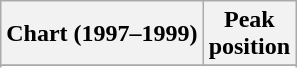<table class="wikitable sortable plainrowheaders">
<tr>
<th>Chart (1997–1999)</th>
<th>Peak<br>position</th>
</tr>
<tr>
</tr>
<tr>
</tr>
<tr>
</tr>
<tr>
</tr>
<tr>
</tr>
</table>
